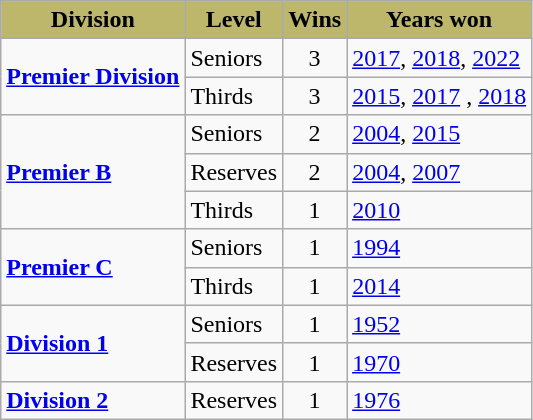<table class="wikitable">
<tr style="background:#bdb76b;">
<th style="background:#bdb76b;" align="center">Division</th>
<th style="background:#bdb76b;" align="center">Level</th>
<th style="background:#bdb76b;" align="center">Wins</th>
<th style="background:#bdb76b;" align="center">Years won</th>
</tr>
<tr>
<td rowspan="2"><strong><a href='#'>Premier Division</a></strong> <br> </td>
<td>Seniors</td>
<td align="center">3</td>
<td><a href='#'>2017</a>, <a href='#'>2018</a>, <a href='#'>2022</a></td>
</tr>
<tr>
<td>Thirds</td>
<td align="center">3</td>
<td><a href='#'>2015</a>, <a href='#'>2017</a> , <a href='#'>2018</a> </td>
</tr>
<tr>
<td rowspan="3"><strong><a href='#'>Premier B</a></strong> <br> </td>
<td>Seniors</td>
<td align="center">2</td>
<td><a href='#'>2004</a>, <a href='#'>2015</a></td>
</tr>
<tr>
<td>Reserves</td>
<td align="center">2</td>
<td><a href='#'>2004</a>, <a href='#'>2007</a></td>
</tr>
<tr>
<td>Thirds</td>
<td align="center">1</td>
<td><a href='#'>2010</a></td>
</tr>
<tr>
<td rowspan="2"><strong><a href='#'>Premier C</a></strong> <br> </td>
<td>Seniors</td>
<td align="center">1</td>
<td><a href='#'>1994</a></td>
</tr>
<tr>
<td>Thirds</td>
<td align="center">1</td>
<td><a href='#'>2014</a></td>
</tr>
<tr>
<td rowspan="2"><strong><a href='#'>Division 1</a></strong> <br> </td>
<td>Seniors</td>
<td align="center">1</td>
<td><a href='#'>1952</a></td>
</tr>
<tr>
<td>Reserves</td>
<td align="center">1</td>
<td><a href='#'>1970</a></td>
</tr>
<tr>
<td><strong><a href='#'>Division 2</a></strong> <br> </td>
<td>Reserves</td>
<td align="center">1</td>
<td><a href='#'>1976</a></td>
</tr>
</table>
